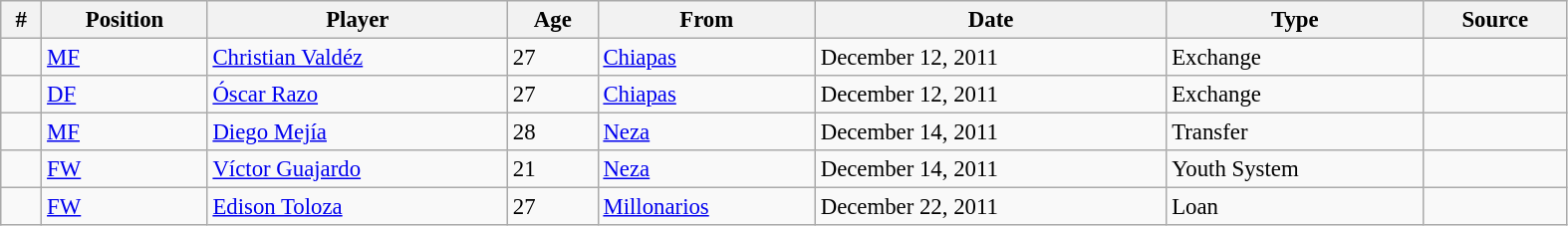<table class="wikitable sortable" style="width:83%; text-align:center; font-size:95%; text-align:left;">
<tr>
<th><strong>#</strong></th>
<th><strong>Position</strong></th>
<th><strong>Player</strong></th>
<th><strong>Age</strong></th>
<th><strong>From</strong></th>
<th><strong>Date</strong></th>
<th><strong>Type</strong></th>
<th><strong>Source</strong></th>
</tr>
<tr>
<td></td>
<td><a href='#'>MF</a></td>
<td> <a href='#'>Christian Valdéz</a></td>
<td>27</td>
<td> <a href='#'>Chiapas</a></td>
<td>December 12, 2011</td>
<td>Exchange</td>
<td></td>
</tr>
<tr>
<td></td>
<td><a href='#'>DF</a></td>
<td> <a href='#'>Óscar Razo</a></td>
<td>27</td>
<td> <a href='#'>Chiapas</a></td>
<td>December 12, 2011</td>
<td>Exchange</td>
<td></td>
</tr>
<tr>
<td></td>
<td><a href='#'>MF</a></td>
<td> <a href='#'>Diego Mejía</a></td>
<td>28</td>
<td> <a href='#'>Neza</a></td>
<td>December 14, 2011</td>
<td>Transfer</td>
<td></td>
</tr>
<tr>
<td></td>
<td><a href='#'>FW</a></td>
<td> <a href='#'>Víctor Guajardo</a></td>
<td>21</td>
<td> <a href='#'>Neza</a></td>
<td>December 14, 2011</td>
<td>Youth System</td>
<td></td>
</tr>
<tr>
<td></td>
<td><a href='#'>FW</a></td>
<td> <a href='#'>Edison Toloza</a></td>
<td>27</td>
<td> <a href='#'>Millonarios</a></td>
<td>December 22, 2011</td>
<td>Loan</td>
<td></td>
</tr>
</table>
